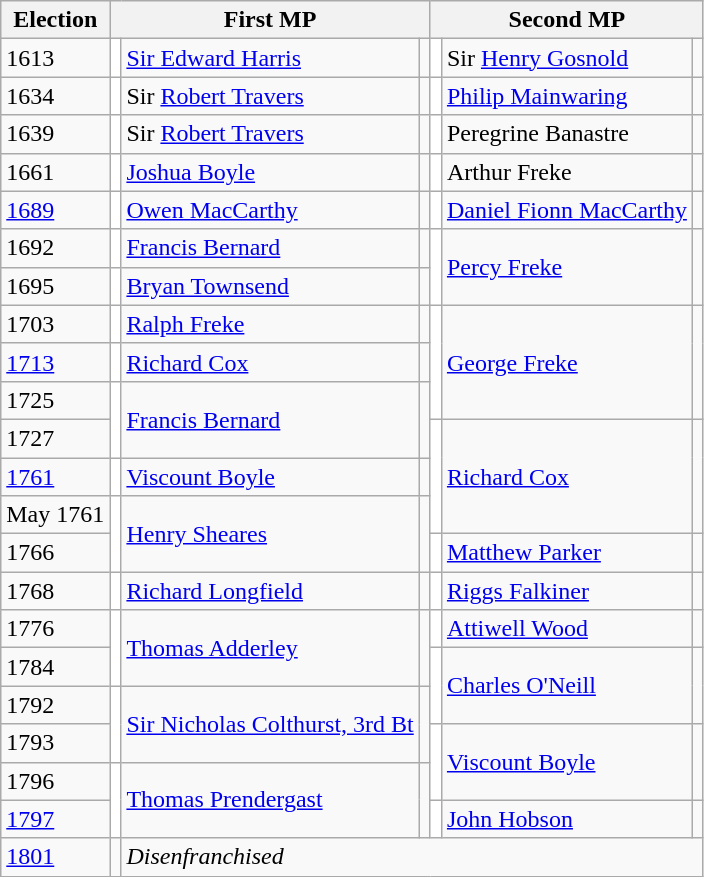<table class="wikitable">
<tr>
<th>Election</th>
<th colspan=3>First MP</th>
<th colspan=3>Second MP</th>
</tr>
<tr>
<td>1613</td>
<td style="background-color: white"></td>
<td><a href='#'>Sir Edward Harris</a></td>
<td></td>
<td style="background-color: white"></td>
<td>Sir <a href='#'>Henry Gosnold</a></td>
<td></td>
</tr>
<tr>
<td>1634</td>
<td style="background-color: white"></td>
<td>Sir <a href='#'>Robert Travers</a></td>
<td></td>
<td style="background-color: white"></td>
<td><a href='#'>Philip Mainwaring</a></td>
<td></td>
</tr>
<tr>
<td>1639</td>
<td style="background-color: white"></td>
<td>Sir <a href='#'>Robert Travers</a></td>
<td></td>
<td style="background-color: white"></td>
<td>Peregrine Banastre</td>
<td></td>
</tr>
<tr>
<td>1661</td>
<td style="background-color: white"></td>
<td><a href='#'>Joshua Boyle</a></td>
<td></td>
<td style="background-color: white"></td>
<td>Arthur Freke</td>
<td></td>
</tr>
<tr>
<td><a href='#'>1689</a></td>
<td style="background-color: white"></td>
<td><a href='#'>Owen MacCarthy</a></td>
<td></td>
<td style="background-color: white"></td>
<td><a href='#'>Daniel Fionn MacCarthy</a></td>
<td></td>
</tr>
<tr>
<td>1692</td>
<td style="background-color: white"></td>
<td><a href='#'>Francis Bernard</a></td>
<td></td>
<td rowspan="2" style="background-color: white"></td>
<td rowspan="2"><a href='#'>Percy Freke</a></td>
<td rowspan="2"></td>
</tr>
<tr>
<td>1695</td>
<td style="background-color: white"></td>
<td><a href='#'>Bryan Townsend</a></td>
<td></td>
</tr>
<tr>
<td>1703</td>
<td style="background-color: white"></td>
<td><a href='#'>Ralph Freke</a></td>
<td></td>
<td rowspan="3" style="background-color: white"></td>
<td rowspan="3"><a href='#'>George Freke</a></td>
<td rowspan="3"></td>
</tr>
<tr>
<td><a href='#'>1713</a></td>
<td style="background-color: white"></td>
<td><a href='#'>Richard Cox</a></td>
<td></td>
</tr>
<tr>
<td>1725</td>
<td rowspan="2" style="background-color: white"></td>
<td rowspan="2"><a href='#'>Francis Bernard</a></td>
<td rowspan="2"></td>
</tr>
<tr>
<td>1727</td>
<td rowspan="3" style="background-color: white"></td>
<td rowspan="3"><a href='#'>Richard Cox</a></td>
<td rowspan="3"></td>
</tr>
<tr>
<td><a href='#'>1761</a></td>
<td style="background-color: white"></td>
<td><a href='#'>Viscount Boyle</a></td>
<td></td>
</tr>
<tr>
<td>May 1761</td>
<td rowspan="2" style="background-color: white"></td>
<td rowspan="2"><a href='#'>Henry Sheares</a></td>
<td rowspan="2"></td>
</tr>
<tr>
<td>1766</td>
<td style="background-color: white"></td>
<td><a href='#'>Matthew Parker</a></td>
<td></td>
</tr>
<tr>
<td>1768</td>
<td style="background-color: white"></td>
<td><a href='#'>Richard Longfield</a></td>
<td></td>
<td style="background-color: white"></td>
<td><a href='#'>Riggs Falkiner</a></td>
<td></td>
</tr>
<tr>
<td>1776</td>
<td rowspan="2" style="background-color: white"></td>
<td rowspan="2"><a href='#'>Thomas Adderley</a></td>
<td rowspan="2"></td>
<td style="background-color: white"></td>
<td><a href='#'>Attiwell Wood</a></td>
<td></td>
</tr>
<tr>
<td>1784</td>
<td rowspan="2" style="background-color: white"></td>
<td rowspan="2"><a href='#'>Charles O'Neill</a></td>
<td rowspan="2"></td>
</tr>
<tr>
<td>1792</td>
<td rowspan="2" style="background-color: white"></td>
<td rowspan="2"><a href='#'>Sir Nicholas Colthurst, 3rd Bt</a></td>
<td rowspan="2"></td>
</tr>
<tr>
<td>1793</td>
<td rowspan="2" style="background-color: white"></td>
<td rowspan="2"><a href='#'>Viscount Boyle</a></td>
<td rowspan="2"></td>
</tr>
<tr>
<td>1796</td>
<td rowspan="2" style="background-color: white"></td>
<td rowspan="2"><a href='#'>Thomas Prendergast</a></td>
<td rowspan="2"></td>
</tr>
<tr>
<td><a href='#'>1797</a></td>
<td style="background-color: white"></td>
<td><a href='#'>John Hobson</a></td>
<td></td>
</tr>
<tr>
<td><a href='#'>1801</a></td>
<td></td>
<td colspan="5"><em>Disenfranchised</em></td>
</tr>
</table>
